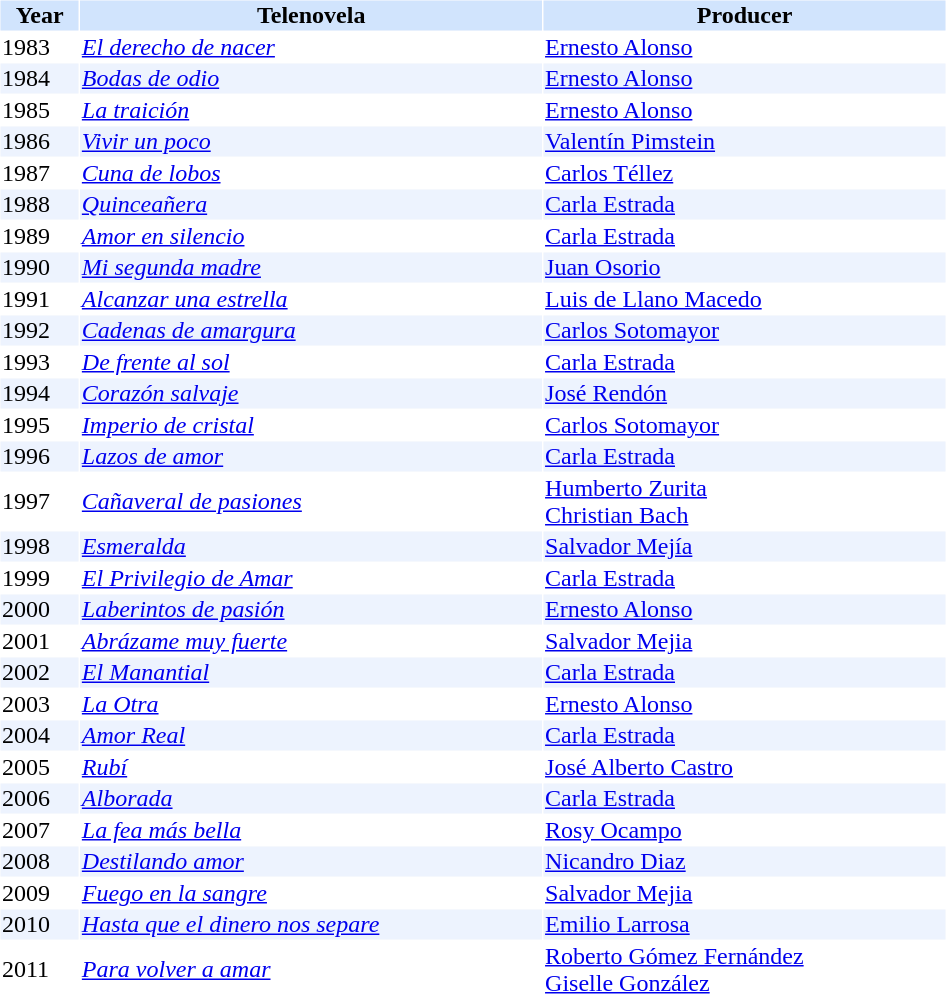<table cellspacing="1" cellpadding="1" border="0" width="50%">
<tr bgcolor="#d1e4fd">
<th>Year</th>
<th>Telenovela</th>
<th>Producer</th>
</tr>
<tr>
<td>1983</td>
<td><em><a href='#'>El derecho de nacer</a></em></td>
<td><a href='#'>Ernesto Alonso</a></td>
</tr>
<tr bgcolor=#edf3fe>
<td>1984</td>
<td><em><a href='#'>Bodas de odio</a></em></td>
<td><a href='#'>Ernesto Alonso</a></td>
</tr>
<tr>
<td>1985</td>
<td><em><a href='#'>La traición</a></em></td>
<td><a href='#'>Ernesto Alonso</a></td>
</tr>
<tr bgcolor=#edf3fe>
<td>1986</td>
<td><em><a href='#'>Vivir un poco</a></em></td>
<td><a href='#'>Valentín Pimstein</a></td>
</tr>
<tr>
<td>1987</td>
<td><em><a href='#'>Cuna de lobos</a></em></td>
<td><a href='#'>Carlos Téllez</a></td>
</tr>
<tr bgcolor=#edf3fe>
<td>1988</td>
<td><em><a href='#'>Quinceañera</a></em></td>
<td><a href='#'>Carla Estrada</a></td>
</tr>
<tr>
<td>1989</td>
<td><em><a href='#'>Amor en silencio</a></em></td>
<td><a href='#'>Carla Estrada</a></td>
</tr>
<tr bgcolor=#edf3fe>
<td>1990</td>
<td><em><a href='#'>Mi segunda madre</a></em></td>
<td><a href='#'>Juan Osorio</a></td>
</tr>
<tr>
<td>1991</td>
<td><em><a href='#'>Alcanzar una estrella</a></em></td>
<td><a href='#'>Luis de Llano Macedo</a></td>
</tr>
<tr bgcolor=#edf3fe>
<td>1992</td>
<td><em><a href='#'>Cadenas de amargura</a></em></td>
<td><a href='#'>Carlos Sotomayor</a></td>
</tr>
<tr>
<td>1993</td>
<td><em><a href='#'>De frente al sol</a></em></td>
<td><a href='#'>Carla Estrada</a></td>
</tr>
<tr bgcolor=#edf3fe>
<td>1994</td>
<td><em><a href='#'>Corazón salvaje</a></em></td>
<td><a href='#'>José Rendón</a></td>
</tr>
<tr>
<td>1995</td>
<td><em><a href='#'>Imperio de cristal</a></em></td>
<td><a href='#'>Carlos Sotomayor</a></td>
</tr>
<tr bgcolor=#edf3fe>
<td>1996</td>
<td><em><a href='#'>Lazos de amor</a></em></td>
<td><a href='#'>Carla Estrada</a></td>
</tr>
<tr>
<td>1997</td>
<td><em><a href='#'>Cañaveral de pasiones</a> </em></td>
<td><a href='#'>Humberto Zurita</a><br><a href='#'>Christian Bach</a></td>
</tr>
<tr bgcolor=#edf3fe>
<td>1998</td>
<td><em><a href='#'>Esmeralda</a></em></td>
<td><a href='#'>Salvador Mejía</a></td>
</tr>
<tr>
<td>1999</td>
<td><em><a href='#'>El Privilegio de Amar</a></em></td>
<td><a href='#'>Carla Estrada</a></td>
</tr>
<tr bgcolor=#edf3fe>
<td>2000</td>
<td><em><a href='#'>Laberintos de pasión</a></em></td>
<td><a href='#'>Ernesto Alonso</a></td>
</tr>
<tr>
<td>2001</td>
<td><em><a href='#'>Abrázame muy fuerte</a></em></td>
<td><a href='#'>Salvador Mejia</a></td>
</tr>
<tr bgcolor=#edf3fe>
<td>2002</td>
<td><em><a href='#'>El Manantial</a></em></td>
<td><a href='#'>Carla Estrada</a></td>
</tr>
<tr>
<td>2003</td>
<td><em><a href='#'>La Otra</a></em></td>
<td><a href='#'>Ernesto Alonso</a></td>
</tr>
<tr bgcolor=#edf3fe>
<td>2004</td>
<td><em><a href='#'>Amor Real</a></em></td>
<td><a href='#'>Carla Estrada</a></td>
</tr>
<tr>
<td>2005</td>
<td><em><a href='#'>Rubí</a></em></td>
<td><a href='#'>José Alberto Castro</a></td>
</tr>
<tr bgcolor=#edf3fe>
<td>2006</td>
<td><em><a href='#'>Alborada</a></em></td>
<td><a href='#'>Carla Estrada</a></td>
</tr>
<tr>
<td>2007</td>
<td><em><a href='#'>La fea más bella</a></em></td>
<td><a href='#'>Rosy Ocampo</a></td>
</tr>
<tr bgcolor=#edf3fe>
<td>2008</td>
<td><em><a href='#'>Destilando amor</a></em></td>
<td><a href='#'>Nicandro Diaz</a></td>
</tr>
<tr>
<td>2009</td>
<td><em><a href='#'>Fuego en la sangre</a></em></td>
<td><a href='#'>Salvador Mejia</a></td>
</tr>
<tr bgcolor=#edf3fe>
<td>2010</td>
<td><em><a href='#'>Hasta que el dinero nos separe</a></em></td>
<td><a href='#'>Emilio Larrosa</a></td>
</tr>
<tr>
<td>2011</td>
<td><em><a href='#'>Para volver a amar</a></em></td>
<td><a href='#'>Roberto Gómez Fernández</a><br><a href='#'>Giselle González</a></td>
</tr>
</table>
